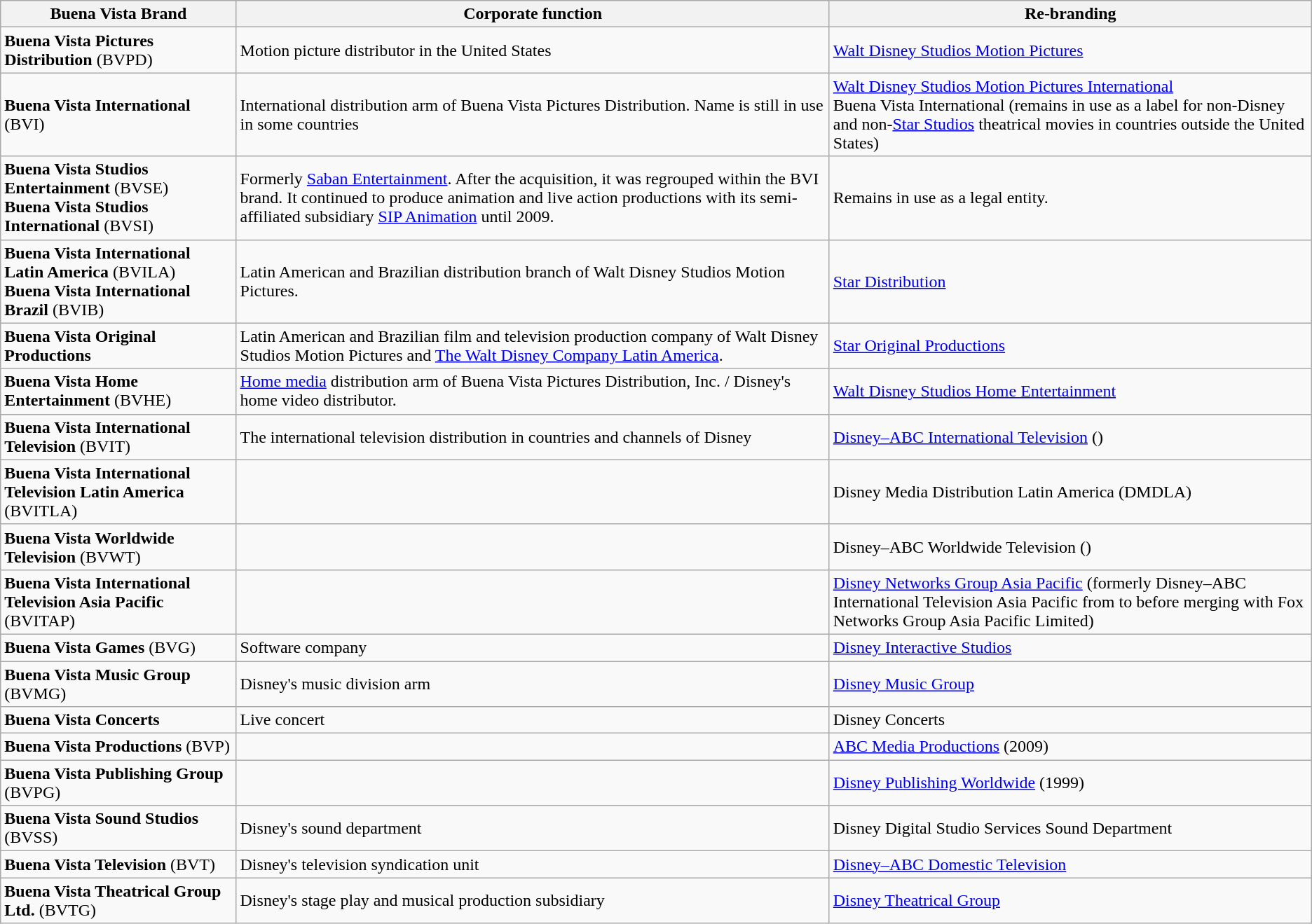<table class="wikitable">
<tr>
<th>Buena Vista Brand</th>
<th>Corporate function</th>
<th>Re-branding</th>
</tr>
<tr>
<td><strong>Buena Vista Pictures Distribution</strong> (BVPD)</td>
<td>Motion picture distributor in the United States</td>
<td><a href='#'>Walt Disney Studios Motion Pictures</a></td>
</tr>
<tr>
<td><strong>Buena Vista International</strong> (BVI)</td>
<td>International distribution arm of Buena Vista Pictures Distribution. Name is still in use in some countries</td>
<td><a href='#'>Walt Disney Studios Motion Pictures International</a><br>Buena Vista International (remains in use as a label for non-Disney and non-<a href='#'>Star Studios</a> theatrical movies in countries outside the United States)</td>
</tr>
<tr>
<td><strong>Buena Vista Studios Entertainment</strong> (BVSE)<br><strong>Buena Vista Studios International</strong> (BVSI)</td>
<td>Formerly <a href='#'>Saban Entertainment</a>. After the acquisition, it was regrouped within the BVI brand. It continued to produce animation and live action productions with its semi-affiliated subsidiary <a href='#'>SIP Animation</a> until 2009.</td>
<td>Remains in use as a legal entity.</td>
</tr>
<tr>
<td><strong>Buena Vista International Latin America</strong> (BVILA)<br><strong>Buena Vista International Brazil</strong> (BVIB)</td>
<td>Latin American and Brazilian distribution branch of Walt Disney Studios Motion Pictures.</td>
<td><a href='#'>Star Distribution</a></td>
</tr>
<tr>
<td><strong>Buena Vista Original Productions</strong></td>
<td>Latin American and Brazilian film and television production company of Walt Disney Studios Motion Pictures and <a href='#'>The Walt Disney Company Latin America</a>.</td>
<td><a href='#'>Star Original Productions</a></td>
</tr>
<tr>
<td><strong>Buena Vista Home Entertainment</strong> (BVHE)</td>
<td><a href='#'>Home media</a> distribution arm of Buena Vista Pictures Distribution, Inc. / Disney's home video distributor.</td>
<td><a href='#'>Walt Disney Studios Home Entertainment</a></td>
</tr>
<tr>
<td><strong>Buena Vista International Television</strong> (BVIT)</td>
<td>The international television distribution in countries and channels of Disney</td>
<td><a href='#'>Disney–ABC International Television</a> ()</td>
</tr>
<tr>
<td><strong>Buena Vista International Television Latin America</strong> (BVITLA)</td>
<td></td>
<td>Disney Media Distribution Latin America (DMDLA)</td>
</tr>
<tr>
<td><strong>Buena Vista Worldwide Television</strong> (BVWT)</td>
<td></td>
<td>Disney–ABC Worldwide Television ()</td>
</tr>
<tr>
<td><strong>Buena Vista International Television Asia Pacific</strong> (BVITAP)</td>
<td></td>
<td><a href='#'>Disney Networks Group Asia Pacific</a> (formerly Disney–ABC International Television Asia Pacific from  to  before merging with Fox Networks Group Asia Pacific Limited)</td>
</tr>
<tr>
<td><strong>Buena Vista Games</strong> (BVG)</td>
<td>Software company</td>
<td><a href='#'>Disney Interactive Studios</a></td>
</tr>
<tr>
<td><strong>Buena Vista Music Group</strong> (BVMG)</td>
<td>Disney's music division arm</td>
<td><a href='#'>Disney Music Group</a></td>
</tr>
<tr>
<td><strong>Buena Vista Concerts</strong></td>
<td>Live concert</td>
<td>Disney Concerts</td>
</tr>
<tr>
<td><strong>Buena Vista Productions</strong> (BVP)</td>
<td></td>
<td><a href='#'>ABC Media Productions</a> (2009)</td>
</tr>
<tr>
<td><strong>Buena Vista Publishing Group</strong> (BVPG)</td>
<td></td>
<td><a href='#'>Disney Publishing Worldwide</a> (1999)</td>
</tr>
<tr>
<td><strong>Buena Vista Sound Studios</strong> (BVSS)</td>
<td>Disney's sound department</td>
<td>Disney Digital Studio Services Sound Department</td>
</tr>
<tr>
<td><strong>Buena Vista Television</strong> (BVT)</td>
<td>Disney's television syndication unit</td>
<td><a href='#'>Disney–ABC Domestic Television</a></td>
</tr>
<tr>
<td><strong>Buena Vista Theatrical Group Ltd.</strong> (BVTG)</td>
<td>Disney's stage play and musical production subsidiary</td>
<td><a href='#'>Disney Theatrical Group</a></td>
</tr>
</table>
